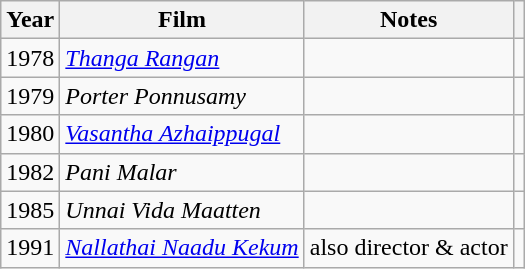<table class="wikitable sortable">
<tr>
<th>Year</th>
<th>Film</th>
<th class="unsortable">Notes</th>
<th class="unsortable"></th>
</tr>
<tr>
<td>1978</td>
<td><em><a href='#'>Thanga Rangan</a></em></td>
<td></td>
<td></td>
</tr>
<tr>
<td>1979</td>
<td><em>Porter Ponnusamy</em></td>
<td></td>
<td></td>
</tr>
<tr>
<td>1980</td>
<td><em><a href='#'>Vasantha Azhaippugal</a></em></td>
<td></td>
<td></td>
</tr>
<tr>
<td>1982</td>
<td><em>Pani Malar</em></td>
<td></td>
<td></td>
</tr>
<tr>
<td>1985</td>
<td><em>Unnai Vida Maatten</em></td>
<td></td>
<td></td>
</tr>
<tr>
<td>1991</td>
<td><em><a href='#'>Nallathai Naadu Kekum</a></em></td>
<td>also director & actor</td>
<td></td>
</tr>
</table>
